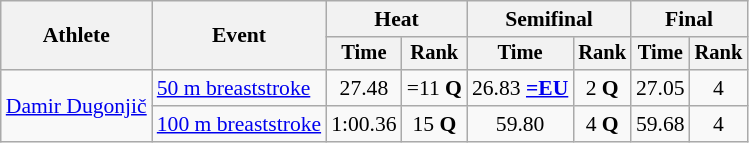<table class=wikitable style="font-size:90%">
<tr>
<th rowspan="2">Athlete</th>
<th rowspan="2">Event</th>
<th colspan="2">Heat</th>
<th colspan="2">Semifinal</th>
<th colspan="2">Final</th>
</tr>
<tr style="font-size:95%">
<th>Time</th>
<th>Rank</th>
<th>Time</th>
<th>Rank</th>
<th>Time</th>
<th>Rank</th>
</tr>
<tr align=center>
<td align=left rowspan=2><a href='#'>Damir Dugonjič</a></td>
<td align=left><a href='#'>50 m breaststroke</a></td>
<td>27.48</td>
<td>=11 <strong>Q</strong></td>
<td>26.83 <strong><a href='#'>=EU</a></strong></td>
<td>2 <strong>Q</strong></td>
<td>27.05</td>
<td>4</td>
</tr>
<tr align=center>
<td align=left><a href='#'>100 m breaststroke</a></td>
<td>1:00.36</td>
<td>15 <strong>Q</strong></td>
<td>59.80</td>
<td>4 <strong>Q</strong></td>
<td>59.68</td>
<td>4</td>
</tr>
</table>
